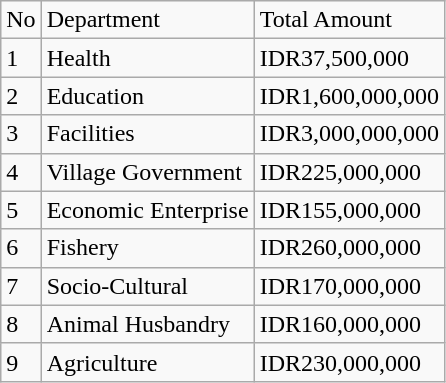<table class="wikitable">
<tr>
<td>No</td>
<td>Department</td>
<td>Total Amount</td>
</tr>
<tr>
<td>1</td>
<td>Health</td>
<td>IDR37,500,000</td>
</tr>
<tr>
<td>2</td>
<td>Education</td>
<td>IDR1,600,000,000</td>
</tr>
<tr>
<td>3</td>
<td>Facilities</td>
<td>IDR3,000,000,000</td>
</tr>
<tr>
<td>4</td>
<td>Village Government</td>
<td>IDR225,000,000</td>
</tr>
<tr>
<td>5</td>
<td>Economic Enterprise</td>
<td>IDR155,000,000</td>
</tr>
<tr>
<td>6</td>
<td>Fishery</td>
<td>IDR260,000,000</td>
</tr>
<tr>
<td>7</td>
<td>Socio-Cultural</td>
<td>IDR170,000,000</td>
</tr>
<tr>
<td>8</td>
<td>Animal Husbandry</td>
<td>IDR160,000,000</td>
</tr>
<tr>
<td>9</td>
<td>Agriculture</td>
<td>IDR230,000,000</td>
</tr>
</table>
